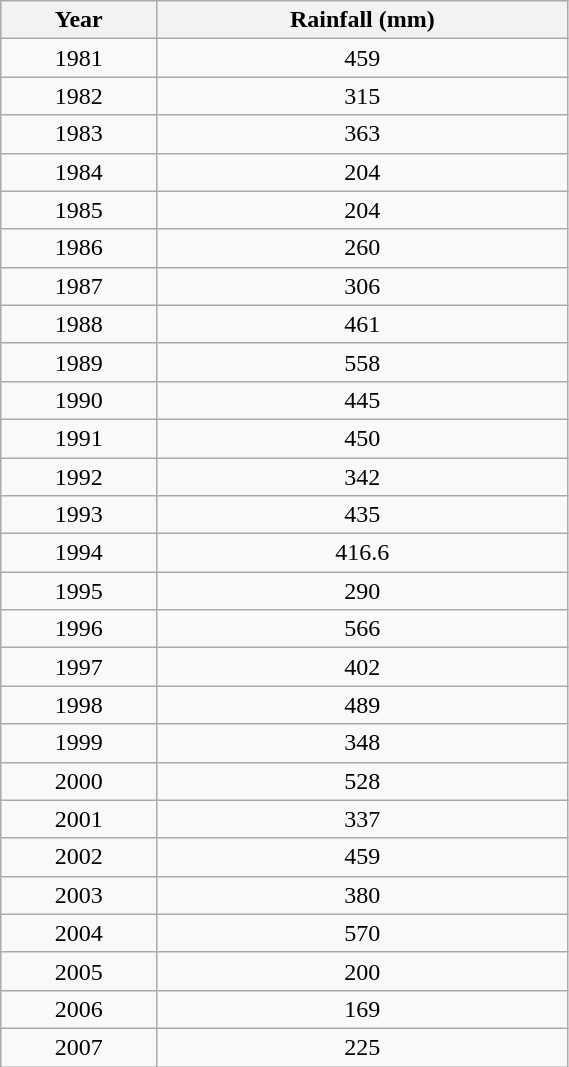<table class="wikitable sortable" style="text-align:center" width=30%>
<tr>
<th>Year</th>
<th>Rainfall (mm)</th>
</tr>
<tr>
<td>1981</td>
<td>459</td>
</tr>
<tr>
<td>1982</td>
<td>315</td>
</tr>
<tr>
<td>1983</td>
<td>363</td>
</tr>
<tr>
<td>1984</td>
<td>204</td>
</tr>
<tr>
<td>1985</td>
<td>204</td>
</tr>
<tr>
<td>1986</td>
<td>260</td>
</tr>
<tr>
<td>1987</td>
<td>306</td>
</tr>
<tr>
<td>1988</td>
<td>461</td>
</tr>
<tr>
<td>1989</td>
<td>558</td>
</tr>
<tr>
<td>1990</td>
<td>445</td>
</tr>
<tr>
<td>1991</td>
<td>450</td>
</tr>
<tr>
<td>1992</td>
<td>342</td>
</tr>
<tr>
<td>1993</td>
<td>435</td>
</tr>
<tr>
<td>1994</td>
<td>416.6</td>
</tr>
<tr>
<td>1995</td>
<td>290</td>
</tr>
<tr>
<td>1996</td>
<td>566</td>
</tr>
<tr>
<td>1997</td>
<td>402</td>
</tr>
<tr>
<td>1998</td>
<td>489</td>
</tr>
<tr>
<td>1999</td>
<td>348</td>
</tr>
<tr>
<td>2000</td>
<td>528</td>
</tr>
<tr>
<td>2001</td>
<td>337</td>
</tr>
<tr>
<td>2002</td>
<td>459</td>
</tr>
<tr>
<td>2003</td>
<td>380</td>
</tr>
<tr>
<td>2004</td>
<td>570</td>
</tr>
<tr>
<td>2005</td>
<td>200</td>
</tr>
<tr>
<td>2006</td>
<td>169</td>
</tr>
<tr>
<td>2007</td>
<td>225</td>
</tr>
</table>
